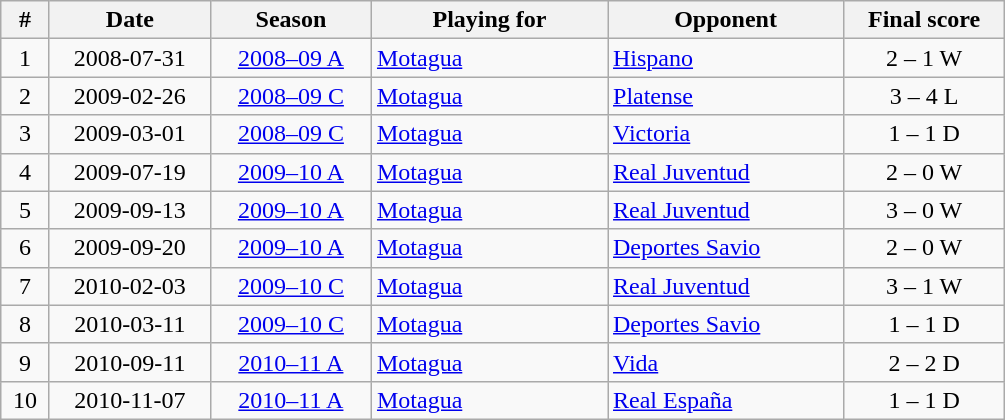<table class="wikitable" border="1">
<tr>
<th width="25">#</th>
<th width="100">Date</th>
<th width="100">Season</th>
<th width="150">Playing for</th>
<th width="150">Opponent</th>
<th width="100">Final score</th>
</tr>
<tr>
<td align="center">1</td>
<td align="center">2008-07-31</td>
<td align="center"><a href='#'>2008–09 A</a></td>
<td><a href='#'>Motagua</a></td>
<td><a href='#'>Hispano</a></td>
<td align="center">2 – 1 W</td>
</tr>
<tr>
<td align="center">2</td>
<td align="center">2009-02-26</td>
<td align="center"><a href='#'>2008–09 C</a></td>
<td><a href='#'>Motagua</a></td>
<td><a href='#'>Platense</a></td>
<td align="center">3 – 4 L</td>
</tr>
<tr>
<td align="center">3</td>
<td align="center">2009-03-01</td>
<td align="center"><a href='#'>2008–09 C</a></td>
<td><a href='#'>Motagua</a></td>
<td><a href='#'>Victoria</a></td>
<td align="center">1 – 1 D</td>
</tr>
<tr>
<td align="center">4</td>
<td align="center">2009-07-19</td>
<td align="center"><a href='#'>2009–10 A</a></td>
<td><a href='#'>Motagua</a></td>
<td><a href='#'>Real Juventud</a></td>
<td align="center">2 – 0 W</td>
</tr>
<tr>
<td align="center">5</td>
<td align="center">2009-09-13</td>
<td align="center"><a href='#'>2009–10 A</a></td>
<td><a href='#'>Motagua</a></td>
<td><a href='#'>Real Juventud</a></td>
<td align="center">3 – 0 W</td>
</tr>
<tr>
<td align="center">6</td>
<td align="center">2009-09-20</td>
<td align="center"><a href='#'>2009–10 A</a></td>
<td><a href='#'>Motagua</a></td>
<td><a href='#'>Deportes Savio</a></td>
<td align="center">2 – 0 W</td>
</tr>
<tr>
<td align="center">7</td>
<td align="center">2010-02-03</td>
<td align="center"><a href='#'>2009–10 C</a></td>
<td><a href='#'>Motagua</a></td>
<td><a href='#'>Real Juventud</a></td>
<td align="center">3 – 1 W</td>
</tr>
<tr>
<td align="center">8</td>
<td align="center">2010-03-11</td>
<td align="center"><a href='#'>2009–10 C</a></td>
<td><a href='#'>Motagua</a></td>
<td><a href='#'>Deportes Savio</a></td>
<td align="center">1 – 1 D</td>
</tr>
<tr>
<td align="center">9</td>
<td align="center">2010-09-11</td>
<td align="center"><a href='#'>2010–11 A</a></td>
<td><a href='#'>Motagua</a></td>
<td><a href='#'>Vida</a></td>
<td align="center">2 – 2 D</td>
</tr>
<tr>
<td align="center">10</td>
<td align="center">2010-11-07</td>
<td align="center"><a href='#'>2010–11 A</a></td>
<td><a href='#'>Motagua</a></td>
<td><a href='#'>Real España</a></td>
<td align="center">1 – 1 D</td>
</tr>
</table>
